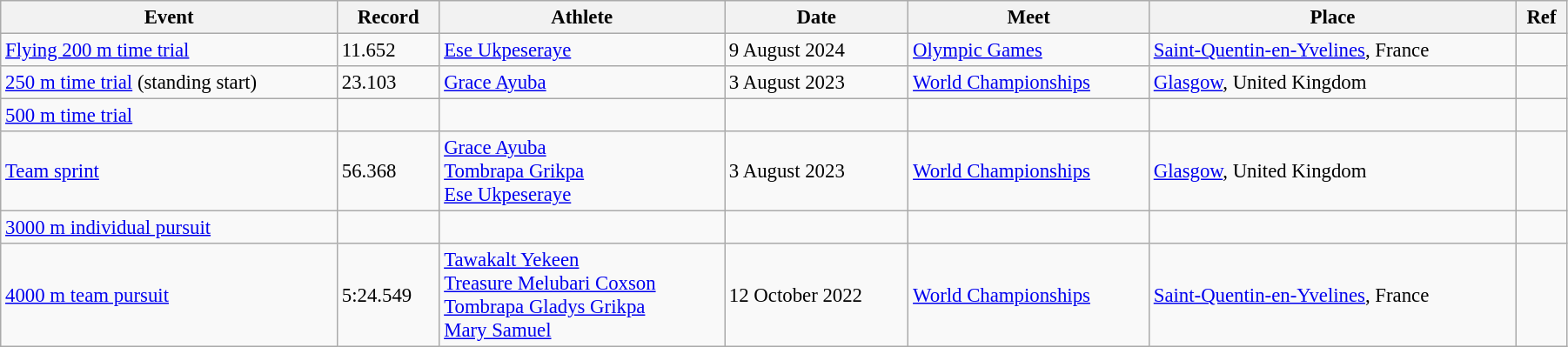<table class="wikitable" style="font-size:95%; width: 95%;">
<tr>
<th>Event</th>
<th>Record</th>
<th>Athlete</th>
<th>Date</th>
<th>Meet</th>
<th>Place</th>
<th>Ref</th>
</tr>
<tr>
<td><a href='#'>Flying 200 m time trial</a></td>
<td>11.652</td>
<td><a href='#'>Ese Ukpeseraye</a></td>
<td>9 August 2024</td>
<td><a href='#'>Olympic Games</a></td>
<td><a href='#'>Saint-Quentin-en-Yvelines</a>, France</td>
<td></td>
</tr>
<tr>
<td><a href='#'>250 m time trial</a> (standing start)</td>
<td>23.103</td>
<td><a href='#'>Grace Ayuba</a></td>
<td>3 August 2023</td>
<td><a href='#'>World Championships</a></td>
<td><a href='#'>Glasgow</a>, United Kingdom</td>
<td></td>
</tr>
<tr>
<td><a href='#'>500 m time trial</a></td>
<td></td>
<td></td>
<td></td>
<td></td>
<td></td>
<td></td>
</tr>
<tr>
<td><a href='#'>Team sprint</a></td>
<td>56.368</td>
<td><a href='#'>Grace Ayuba</a><br><a href='#'>Tombrapa Grikpa</a><br><a href='#'>Ese Ukpeseraye</a></td>
<td>3 August 2023</td>
<td><a href='#'>World Championships</a></td>
<td><a href='#'>Glasgow</a>, United Kingdom</td>
<td></td>
</tr>
<tr>
<td><a href='#'>3000 m individual pursuit</a></td>
<td></td>
<td></td>
<td></td>
<td></td>
<td></td>
<td></td>
</tr>
<tr>
<td><a href='#'>4000 m team pursuit</a></td>
<td>5:24.549</td>
<td><a href='#'>Tawakalt Yekeen</a><br><a href='#'>Treasure Melubari Coxson</a><br><a href='#'>Tombrapa Gladys Grikpa</a><br><a href='#'>Mary Samuel</a></td>
<td>12 October 2022</td>
<td><a href='#'>World Championships</a></td>
<td><a href='#'>Saint-Quentin-en-Yvelines</a>, France</td>
<td></td>
</tr>
</table>
